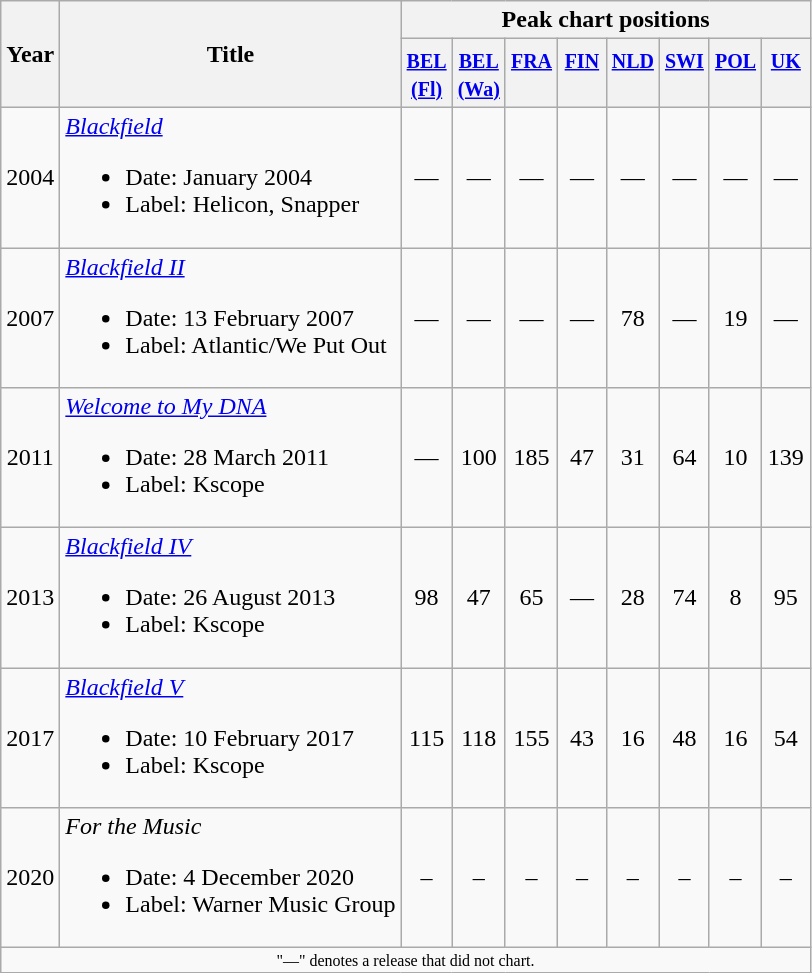<table class=wikitable style=text-align:center;>
<tr>
<th rowspan=2>Year</th>
<th rowspan=2>Title</th>
<th colspan=8>Peak chart positions</th>
</tr>
<tr style="vertical-align:top;line-height:1.2">
<th style="width:25px;"><small><a href='#'>BEL <br>(Fl)</a></small><br></th>
<th style="width:25px;"><small><a href='#'>BEL <br>(Wa)</a></small><br></th>
<th style="width:25px;"><small><a href='#'>FRA</a></small><br></th>
<th style="width:25px;"><small><a href='#'>FIN</a></small><br></th>
<th style="width:25px;"><small><a href='#'>NLD</a></small><br></th>
<th style="width:25px;"><small><a href='#'>SWI</a></small><br></th>
<th style="width:25px;"><small><a href='#'>POL</a></small><br></th>
<th style="width:25px;"><small><a href='#'>UK</a></small><br></th>
</tr>
<tr>
<td>2004</td>
<td align=left><em><a href='#'>Blackfield</a></em><br><ul><li>Date: January 2004</li><li>Label: Helicon, Snapper</li></ul></td>
<td>—</td>
<td>—</td>
<td>—</td>
<td>—</td>
<td>—</td>
<td>—</td>
<td>—</td>
<td>—</td>
</tr>
<tr>
<td>2007</td>
<td align=left><em><a href='#'>Blackfield II</a></em><br><ul><li>Date: 13 February 2007</li><li>Label: Atlantic/We Put Out</li></ul></td>
<td>—</td>
<td>—</td>
<td>—</td>
<td>—</td>
<td>78</td>
<td>—</td>
<td>19</td>
<td>—</td>
</tr>
<tr>
<td>2011</td>
<td align=left><em><a href='#'>Welcome to My DNA</a></em><br><ul><li>Date: 28 March 2011</li><li>Label: Kscope</li></ul></td>
<td>—</td>
<td>100</td>
<td>185</td>
<td>47</td>
<td>31</td>
<td>64</td>
<td>10</td>
<td>139</td>
</tr>
<tr>
<td>2013</td>
<td align=left><em><a href='#'>Blackfield IV</a></em><br><ul><li>Date: 26 August 2013</li><li>Label: Kscope</li></ul></td>
<td>98</td>
<td>47</td>
<td>65</td>
<td>—</td>
<td>28</td>
<td>74</td>
<td>8</td>
<td>95</td>
</tr>
<tr>
<td>2017</td>
<td align=left><em><a href='#'>Blackfield V</a></em><br><ul><li>Date: 10 February 2017</li><li>Label: Kscope</li></ul></td>
<td>115</td>
<td>118</td>
<td>155<br></td>
<td>43<br></td>
<td>16</td>
<td>48</td>
<td>16</td>
<td>54</td>
</tr>
<tr>
<td>2020</td>
<td align=left><em>For the Music</em><br><ul><li>Date: 4 December 2020</li><li>Label: Warner Music Group</li></ul></td>
<td>–</td>
<td>–</td>
<td>–</td>
<td>–</td>
<td>–</td>
<td>–</td>
<td>–</td>
<td>–</td>
</tr>
<tr>
<td colspan=10 style=font-size:8pt;>"—" denotes a release that did not chart.</td>
</tr>
</table>
